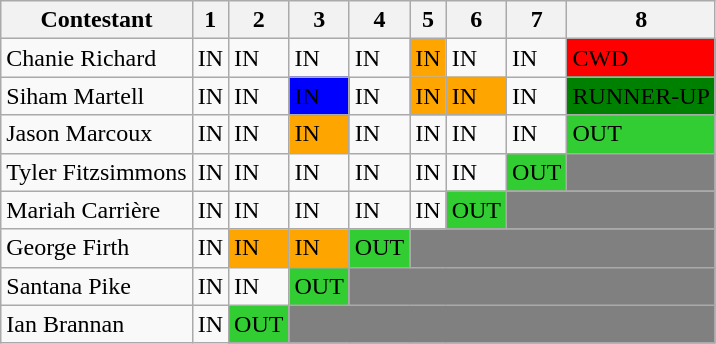<table class="wikitable">
<tr>
<th>Contestant</th>
<th>1</th>
<th>2</th>
<th>3</th>
<th>4</th>
<th>5</th>
<th>6</th>
<th>7</th>
<th>8</th>
</tr>
<tr>
<td>Chanie Richard</td>
<td>IN</td>
<td>IN</td>
<td>IN</td>
<td>IN</td>
<td style="background-color:orange">IN</td>
<td>IN</td>
<td>IN</td>
<td style="background-color:red">CWD</td>
</tr>
<tr>
<td>Siham Martell</td>
<td>IN</td>
<td>IN</td>
<td style="background-color:blue">IN</td>
<td>IN</td>
<td style="background-color:orange">IN</td>
<td style="background-color:orange">IN</td>
<td>IN</td>
<td style="background-color:green">RUNNER-UP</td>
</tr>
<tr>
<td>Jason Marcoux</td>
<td>IN</td>
<td>IN</td>
<td style="background-color:orange">IN</td>
<td>IN</td>
<td>IN</td>
<td>IN</td>
<td>IN</td>
<td style="background-color:limegreen">OUT</td>
</tr>
<tr>
<td>Tyler Fitzsimmons</td>
<td>IN</td>
<td>IN</td>
<td>IN</td>
<td>IN</td>
<td>IN</td>
<td>IN</td>
<td style="background-color:limegreen">OUT</td>
<td style="background-color:gray" colspan="1"></td>
</tr>
<tr>
<td>Mariah Carrière</td>
<td>IN</td>
<td>IN</td>
<td>IN</td>
<td>IN</td>
<td>IN</td>
<td style="background-color:limegreen">OUT</td>
<td style="background-color:gray" colspan="2"></td>
</tr>
<tr>
<td>George Firth</td>
<td>IN</td>
<td style="background-color:orange">IN</td>
<td style="background-color:orange">IN</td>
<td style="background-color:limegreen">OUT</td>
<td style="background-color:gray" colspan="4"></td>
</tr>
<tr>
<td>Santana Pike</td>
<td>IN</td>
<td>IN</td>
<td style="background-color:limegreen">OUT</td>
<td style="background-color:gray" colspan="5"></td>
</tr>
<tr>
<td>Ian Brannan</td>
<td>IN</td>
<td style="background-color:limegreen">OUT</td>
<td style="background-color:gray" colspan="6"></td>
</tr>
</table>
